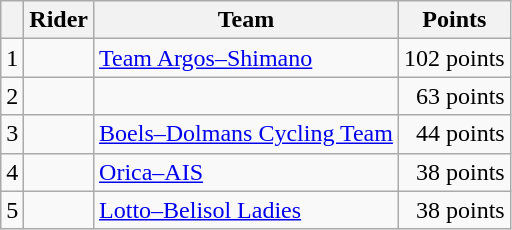<table class="wikitable">
<tr>
<th></th>
<th>Rider</th>
<th>Team</th>
<th>Points</th>
</tr>
<tr>
<td>1</td>
<td> </td>
<td><a href='#'>Team Argos–Shimano</a></td>
<td align="right">102 points</td>
</tr>
<tr>
<td>2</td>
<td></td>
<td></td>
<td align="right">63 points</td>
</tr>
<tr>
<td>3</td>
<td></td>
<td><a href='#'>Boels–Dolmans Cycling Team</a></td>
<td align="right">44 points</td>
</tr>
<tr>
<td>4</td>
<td></td>
<td><a href='#'>Orica–AIS</a></td>
<td align="right">38 points</td>
</tr>
<tr>
<td>5</td>
<td></td>
<td><a href='#'>Lotto–Belisol Ladies</a></td>
<td align="right">38 points</td>
</tr>
</table>
